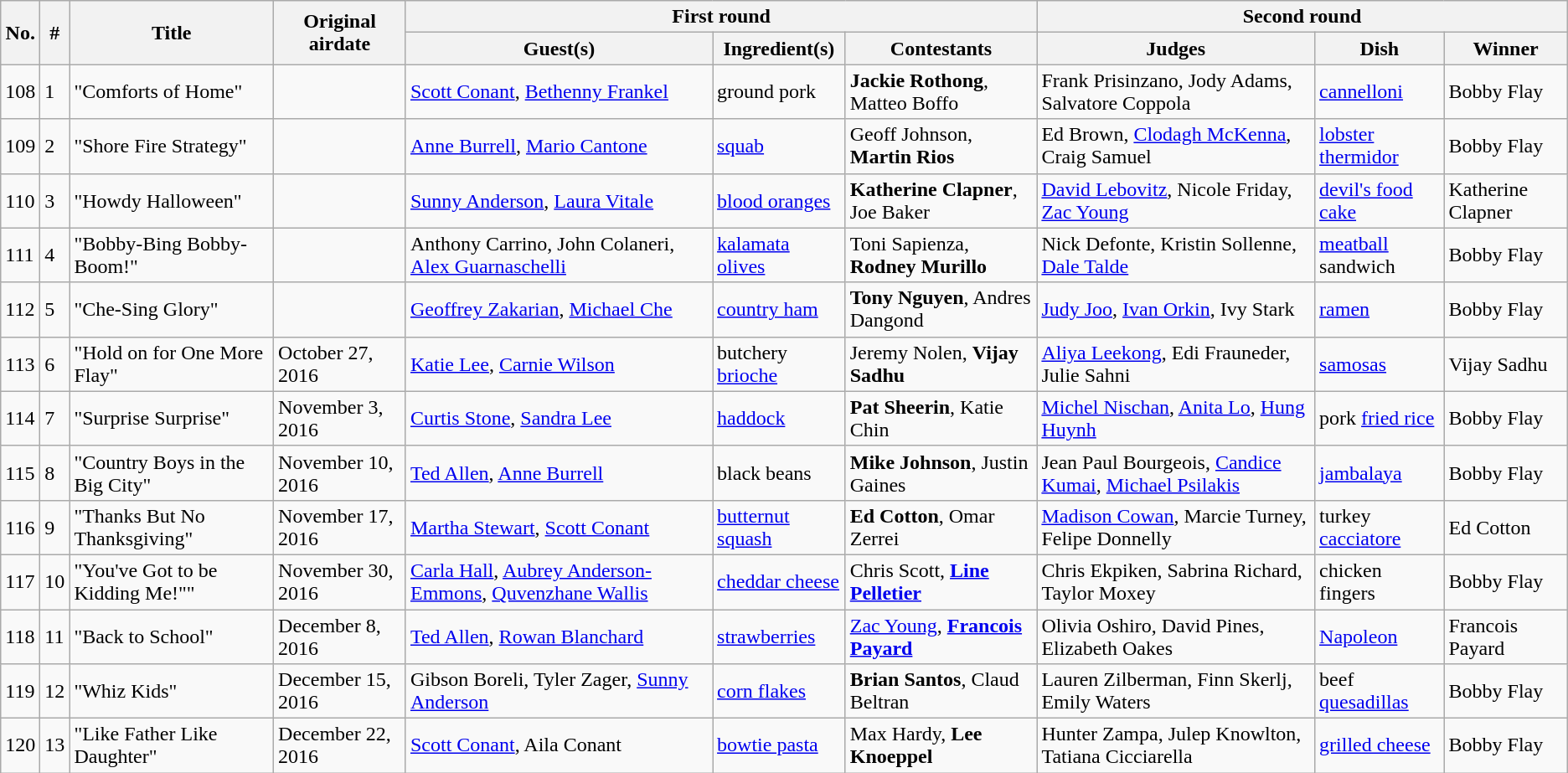<table class="wikitable">
<tr>
<th rowspan="2">No.</th>
<th rowspan="2">#</th>
<th rowspan="2">Title</th>
<th rowspan="2">Original airdate</th>
<th colspan="3">First round</th>
<th colspan="3">Second round</th>
</tr>
<tr>
<th>Guest(s)</th>
<th>Ingredient(s)</th>
<th>Contestants</th>
<th>Judges</th>
<th>Dish</th>
<th>Winner</th>
</tr>
<tr>
<td>108</td>
<td>1</td>
<td>"Comforts of Home"</td>
<td></td>
<td><a href='#'>Scott Conant</a>, <a href='#'>Bethenny Frankel</a></td>
<td>ground pork</td>
<td><strong>Jackie Rothong</strong>, Matteo Boffo</td>
<td>Frank Prisinzano, Jody Adams, Salvatore Coppola</td>
<td><a href='#'>cannelloni</a></td>
<td>Bobby Flay</td>
</tr>
<tr>
<td>109</td>
<td>2</td>
<td>"Shore Fire Strategy"</td>
<td></td>
<td><a href='#'>Anne Burrell</a>, <a href='#'>Mario Cantone</a></td>
<td><a href='#'>squab</a></td>
<td>Geoff Johnson, <strong>Martin Rios</strong></td>
<td>Ed Brown, <a href='#'>Clodagh McKenna</a>, Craig Samuel</td>
<td><a href='#'>lobster thermidor</a></td>
<td>Bobby Flay</td>
</tr>
<tr>
<td>110</td>
<td>3</td>
<td>"Howdy Halloween"</td>
<td></td>
<td><a href='#'>Sunny Anderson</a>, <a href='#'>Laura Vitale</a></td>
<td><a href='#'>blood oranges</a></td>
<td><strong>Katherine Clapner</strong>, Joe Baker</td>
<td><a href='#'>David Lebovitz</a>, Nicole Friday, <a href='#'>Zac Young</a></td>
<td><a href='#'>devil's food cake</a></td>
<td>Katherine Clapner</td>
</tr>
<tr>
<td>111</td>
<td>4</td>
<td>"Bobby-Bing Bobby-Boom!"</td>
<td></td>
<td>Anthony Carrino, John Colaneri, <a href='#'>Alex Guarnaschelli</a></td>
<td><a href='#'>kalamata olives</a></td>
<td>Toni Sapienza, <strong>Rodney Murillo</strong></td>
<td>Nick Defonte, Kristin Sollenne, <a href='#'>Dale Talde</a></td>
<td><a href='#'>meatball</a> sandwich</td>
<td>Bobby Flay</td>
</tr>
<tr>
<td>112</td>
<td>5</td>
<td>"Che-Sing Glory"</td>
<td></td>
<td><a href='#'>Geoffrey Zakarian</a>, <a href='#'>Michael Che</a></td>
<td><a href='#'>country ham</a></td>
<td><strong>Tony Nguyen</strong>, Andres Dangond</td>
<td><a href='#'>Judy Joo</a>, <a href='#'>Ivan Orkin</a>, Ivy Stark</td>
<td><a href='#'>ramen</a></td>
<td>Bobby Flay</td>
</tr>
<tr>
<td>113</td>
<td>6</td>
<td>"Hold on for One More Flay"</td>
<td>October 27, 2016</td>
<td><a href='#'>Katie Lee</a>, <a href='#'>Carnie Wilson</a></td>
<td>butchery <a href='#'>brioche</a></td>
<td>Jeremy Nolen, <strong>Vijay Sadhu</strong></td>
<td><a href='#'>Aliya Leekong</a>, Edi Frauneder, Julie Sahni</td>
<td><a href='#'>samosas</a></td>
<td>Vijay Sadhu</td>
</tr>
<tr>
<td>114</td>
<td>7</td>
<td>"Surprise Surprise"</td>
<td>November 3, 2016</td>
<td><a href='#'>Curtis Stone</a>, <a href='#'>Sandra Lee</a></td>
<td><a href='#'>haddock</a></td>
<td><strong>Pat Sheerin</strong>, Katie Chin</td>
<td><a href='#'>Michel Nischan</a>, <a href='#'>Anita Lo</a>, <a href='#'>Hung Huynh</a></td>
<td>pork <a href='#'>fried rice</a></td>
<td>Bobby Flay</td>
</tr>
<tr>
<td>115</td>
<td>8</td>
<td>"Country Boys in the Big City"</td>
<td>November 10, 2016</td>
<td><a href='#'>Ted Allen</a>, <a href='#'>Anne Burrell</a></td>
<td>black beans</td>
<td><strong>Mike Johnson</strong>, Justin Gaines</td>
<td>Jean Paul Bourgeois, <a href='#'>Candice Kumai</a>, <a href='#'>Michael Psilakis</a></td>
<td><a href='#'>jambalaya</a></td>
<td>Bobby Flay</td>
</tr>
<tr>
<td>116</td>
<td>9</td>
<td>"Thanks But No Thanksgiving"</td>
<td>November 17, 2016</td>
<td><a href='#'>Martha Stewart</a>, <a href='#'>Scott Conant</a></td>
<td><a href='#'>butternut squash</a></td>
<td><strong>Ed Cotton</strong>, Omar Zerrei</td>
<td><a href='#'>Madison Cowan</a>, Marcie Turney, Felipe Donnelly</td>
<td>turkey <a href='#'>cacciatore</a></td>
<td>Ed Cotton</td>
</tr>
<tr>
<td>117</td>
<td>10</td>
<td>"You've Got to be Kidding Me!""</td>
<td>November 30, 2016</td>
<td><a href='#'>Carla Hall</a>, <a href='#'>Aubrey Anderson-Emmons</a>, <a href='#'>Quvenzhane Wallis</a></td>
<td><a href='#'>cheddar cheese</a></td>
<td>Chris Scott, <strong><a href='#'>Line Pelletier</a></strong></td>
<td>Chris Ekpiken, Sabrina Richard, Taylor Moxey</td>
<td>chicken fingers</td>
<td>Bobby Flay</td>
</tr>
<tr>
<td>118</td>
<td>11</td>
<td>"Back to School"</td>
<td>December 8, 2016</td>
<td><a href='#'>Ted Allen</a>, <a href='#'>Rowan Blanchard</a></td>
<td><a href='#'>strawberries</a></td>
<td><a href='#'>Zac Young</a>, <a href='#'><strong>Francois Payard</strong></a></td>
<td>Olivia Oshiro, David Pines, Elizabeth Oakes</td>
<td><a href='#'>Napoleon</a></td>
<td>Francois Payard</td>
</tr>
<tr>
<td>119</td>
<td>12</td>
<td>"Whiz Kids"</td>
<td>December 15, 2016</td>
<td>Gibson Boreli, Tyler Zager, <a href='#'>Sunny Anderson</a></td>
<td><a href='#'>corn flakes</a></td>
<td><strong>Brian Santos</strong>, Claud Beltran</td>
<td>Lauren Zilberman, Finn Skerlj, Emily Waters</td>
<td>beef <a href='#'>quesadillas</a></td>
<td>Bobby Flay</td>
</tr>
<tr>
<td>120</td>
<td>13</td>
<td>"Like Father Like Daughter"</td>
<td>December 22, 2016</td>
<td><a href='#'>Scott Conant</a>, Aila Conant</td>
<td><a href='#'>bowtie pasta</a></td>
<td>Max Hardy, <strong>Lee Knoeppel</strong></td>
<td>Hunter Zampa, Julep Knowlton, Tatiana Cicciarella</td>
<td><a href='#'>grilled cheese</a></td>
<td>Bobby Flay</td>
</tr>
</table>
